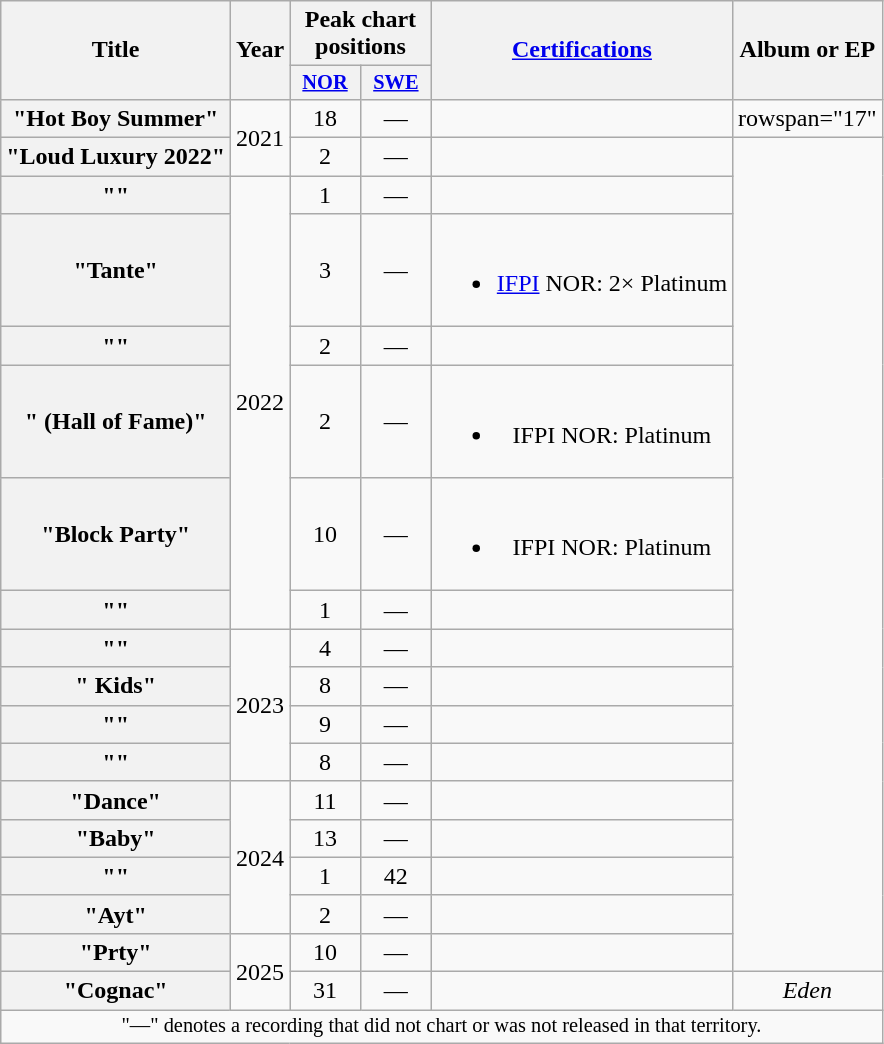<table class="wikitable plainrowheaders" style="text-align:center;">
<tr>
<th scope="col" rowspan="2">Title</th>
<th scope="col" rowspan="2">Year</th>
<th scope="col" colspan="2">Peak chart positions</th>
<th scope="col" rowspan="2"><a href='#'>Certifications</a></th>
<th scope="col" rowspan="2">Album or EP</th>
</tr>
<tr>
<th scope="col" style="width:3em;font-size:85%;"><a href='#'>NOR</a><br></th>
<th scope="col" style="width:3em;font-size:85%;"><a href='#'>SWE</a><br></th>
</tr>
<tr>
<th scope="row">"Hot Boy Summer"</th>
<td rowspan="2">2021</td>
<td>18</td>
<td>—</td>
<td></td>
<td>rowspan="17" </td>
</tr>
<tr>
<th scope="row">"Loud Luxury 2022"<br></th>
<td>2</td>
<td>—</td>
<td></td>
</tr>
<tr>
<th scope="row">""<br></th>
<td rowspan="6">2022</td>
<td>1</td>
<td>—</td>
<td></td>
</tr>
<tr>
<th scope="row">"Tante"<br></th>
<td>3</td>
<td>—</td>
<td><br><ul><li><a href='#'>IFPI</a> NOR: 2× Platinum</li></ul></td>
</tr>
<tr>
<th scope="row">""<br></th>
<td>2</td>
<td>—</td>
<td></td>
</tr>
<tr>
<th scope="row">" (Hall of Fame)"<br></th>
<td>2</td>
<td>—</td>
<td><br><ul><li>IFPI NOR: Platinum</li></ul></td>
</tr>
<tr>
<th scope="row">"Block Party"<br></th>
<td>10</td>
<td>—</td>
<td><br><ul><li>IFPI NOR: Platinum</li></ul></td>
</tr>
<tr>
<th scope="row">""<br></th>
<td>1</td>
<td>—</td>
<td></td>
</tr>
<tr>
<th scope="row">""</th>
<td rowspan="4">2023</td>
<td>4</td>
<td>—</td>
<td></td>
</tr>
<tr>
<th scope="row">" Kids"<br></th>
<td>8</td>
<td>—</td>
<td></td>
</tr>
<tr>
<th scope="row">""<br></th>
<td>9</td>
<td>—</td>
<td></td>
</tr>
<tr>
<th scope="row">""</th>
<td>8</td>
<td>—</td>
<td></td>
</tr>
<tr>
<th scope="row">"Dance"<br></th>
<td rowspan="4">2024</td>
<td>11</td>
<td>—</td>
<td></td>
</tr>
<tr>
<th scope="row">"Baby"<br></th>
<td>13</td>
<td>—</td>
<td></td>
</tr>
<tr>
<th scope="row">""</th>
<td>1</td>
<td>42</td>
<td></td>
</tr>
<tr>
<th scope="row">"Ayt"</th>
<td>2</td>
<td>—</td>
<td></td>
</tr>
<tr>
<th scope="row">"Prty"<br></th>
<td rowspan="2">2025</td>
<td>10</td>
<td>—</td>
<td></td>
</tr>
<tr>
<th scope="row">"Cognac"</th>
<td>31</td>
<td>—</td>
<td></td>
<td><em>Eden</em></td>
</tr>
<tr>
<td colspan="14" style="font-size:85%">"—" denotes a recording that did not chart or was not released in that territory.</td>
</tr>
</table>
